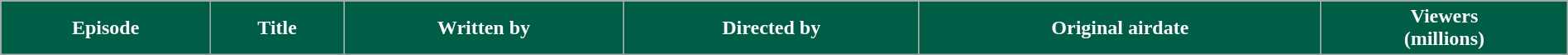<table class="wikitable plainrowheaders" style="width:100%;">
<tr style="color:#fff;">
<th style="background:#005d46;">Episode</th>
<th style="background:#005d46;">Title</th>
<th style="background:#005d46;">Written by</th>
<th style="background:#005d46;">Directed by</th>
<th style="background:#005d46;">Original airdate</th>
<th style="background:#005d46;">Viewers<br>(millions)<br>





</th>
</tr>
</table>
